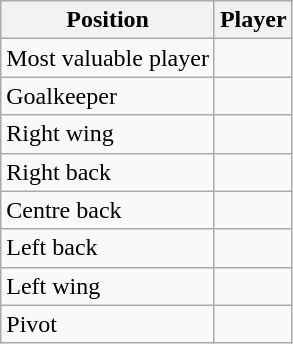<table class="wikitable">
<tr>
<th>Position</th>
<th>Player</th>
</tr>
<tr>
<td>Most valuable player</td>
<td></td>
</tr>
<tr>
<td>Goalkeeper</td>
<td></td>
</tr>
<tr>
<td>Right wing</td>
<td></td>
</tr>
<tr>
<td>Right back</td>
<td></td>
</tr>
<tr>
<td>Centre back</td>
<td></td>
</tr>
<tr>
<td>Left back</td>
<td></td>
</tr>
<tr>
<td>Left wing</td>
<td></td>
</tr>
<tr>
<td>Pivot</td>
<td></td>
</tr>
</table>
